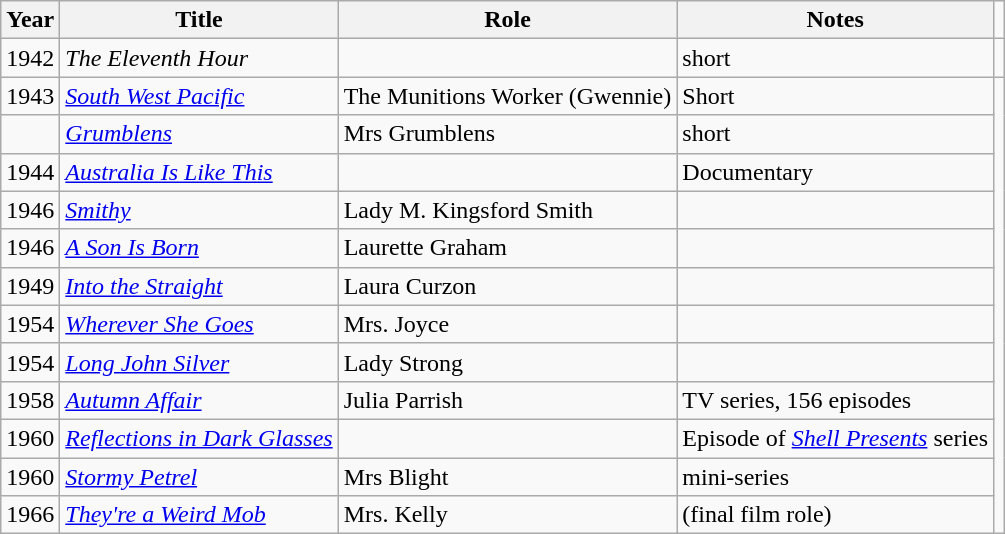<table class="wikitable">
<tr>
<th>Year</th>
<th>Title</th>
<th>Role</th>
<th>Notes</th>
</tr>
<tr>
<td>1942</td>
<td><em>The Eleventh Hour</em></td>
<td></td>
<td>short</td>
<td></td>
</tr>
<tr>
<td>1943</td>
<td><em><a href='#'>South West Pacific</a></em></td>
<td>The Munitions Worker (Gwennie)</td>
<td>Short</td>
</tr>
<tr>
<td></td>
<td><em><a href='#'>Grumblens</a></em></td>
<td>Mrs Grumblens</td>
<td>short</td>
</tr>
<tr>
<td>1944</td>
<td><em><a href='#'>Australia Is Like This</a></em></td>
<td></td>
<td>Documentary</td>
</tr>
<tr>
<td>1946</td>
<td><em><a href='#'>Smithy</a></em></td>
<td>Lady M. Kingsford Smith</td>
<td></td>
</tr>
<tr>
<td>1946</td>
<td><em><a href='#'>A Son Is Born</a></em></td>
<td>Laurette Graham</td>
<td></td>
</tr>
<tr>
<td>1949</td>
<td><em><a href='#'>Into the Straight</a></em></td>
<td>Laura Curzon</td>
<td></td>
</tr>
<tr>
<td>1954</td>
<td><em><a href='#'>Wherever She Goes</a></em></td>
<td>Mrs. Joyce</td>
<td></td>
</tr>
<tr>
<td>1954</td>
<td><em><a href='#'>Long John Silver</a></em></td>
<td>Lady Strong</td>
<td></td>
</tr>
<tr>
<td>1958</td>
<td><em><a href='#'>Autumn Affair</a></em></td>
<td>Julia Parrish</td>
<td>TV series, 156 episodes</td>
</tr>
<tr>
<td>1960</td>
<td><em><a href='#'>Reflections in Dark Glasses</a></em></td>
<td></td>
<td>Episode of <em><a href='#'>Shell Presents</a></em> series</td>
</tr>
<tr>
<td>1960</td>
<td><em><a href='#'>Stormy Petrel</a></em></td>
<td>Mrs Blight</td>
<td>mini-series</td>
</tr>
<tr>
<td>1966</td>
<td><em><a href='#'>They're a Weird Mob</a></em></td>
<td>Mrs. Kelly</td>
<td>(final film role)</td>
</tr>
</table>
